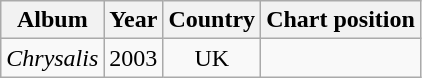<table class="wikitable">
<tr>
<th align="left">Album</th>
<th align="left">Year</th>
<th align="left">Country</th>
<th style="text-align:center;">Chart position</th>
</tr>
<tr>
<td align="left"><em>Chrysalis</em></td>
<td style="text-align:center;">2003</td>
<td style="text-align:center;">UK</td>
<td style="text-align:center;"></td>
</tr>
</table>
